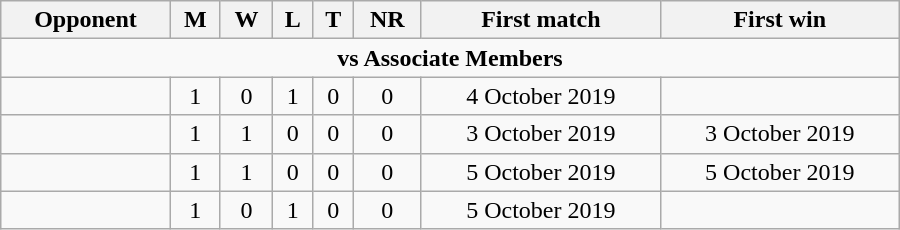<table class="wikitable" style="text-align: center; width: 600px;">
<tr>
<th>Opponent</th>
<th>M</th>
<th>W</th>
<th>L</th>
<th>T</th>
<th>NR</th>
<th>First match</th>
<th>First win</th>
</tr>
<tr>
<td colspan="8" style="text-align:center;"><strong>vs Associate Members</strong></td>
</tr>
<tr>
<td align=left></td>
<td>1</td>
<td>0</td>
<td>1</td>
<td>0</td>
<td>0</td>
<td>4 October 2019</td>
<td></td>
</tr>
<tr>
<td align=left></td>
<td>1</td>
<td>1</td>
<td>0</td>
<td>0</td>
<td>0</td>
<td>3 October 2019</td>
<td>3 October 2019</td>
</tr>
<tr>
<td align=left></td>
<td>1</td>
<td>1</td>
<td>0</td>
<td>0</td>
<td>0</td>
<td>5 October 2019</td>
<td>5 October 2019</td>
</tr>
<tr>
<td align=left></td>
<td>1</td>
<td>0</td>
<td>1</td>
<td>0</td>
<td>0</td>
<td>5 October 2019</td>
<td></td>
</tr>
</table>
